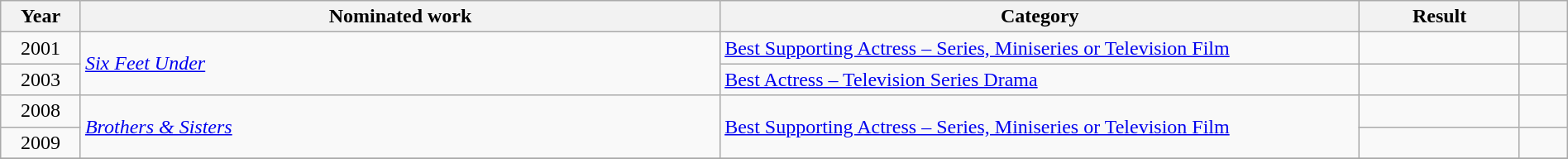<table class="wikitable" style="width:100%;">
<tr>
<th width=5%>Year</th>
<th style="width:40%;">Nominated work</th>
<th style="width:40%;">Category</th>
<th style="width:10%;">Result</th>
<th width=3%></th>
</tr>
<tr>
<td style="text-align:center;">2001</td>
<td rowspan=2><em><a href='#'>Six Feet Under</a></em></td>
<td><a href='#'>Best Supporting Actress – Series, Miniseries or Television Film</a></td>
<td></td>
<td style="text-align:center;"></td>
</tr>
<tr>
<td style="text-align:center;">2003</td>
<td><a href='#'>Best Actress – Television Series Drama</a></td>
<td></td>
<td style="text-align:center;"></td>
</tr>
<tr>
<td style="text-align:center;">2008</td>
<td rowspan=2><em><a href='#'>Brothers & Sisters</a></em></td>
<td rowspan=2><a href='#'>Best Supporting Actress – Series, Miniseries or Television Film</a></td>
<td></td>
<td style="text-align:center;"></td>
</tr>
<tr>
<td style="text-align:center;">2009</td>
<td></td>
<td style="text-align:center;"></td>
</tr>
<tr>
</tr>
</table>
